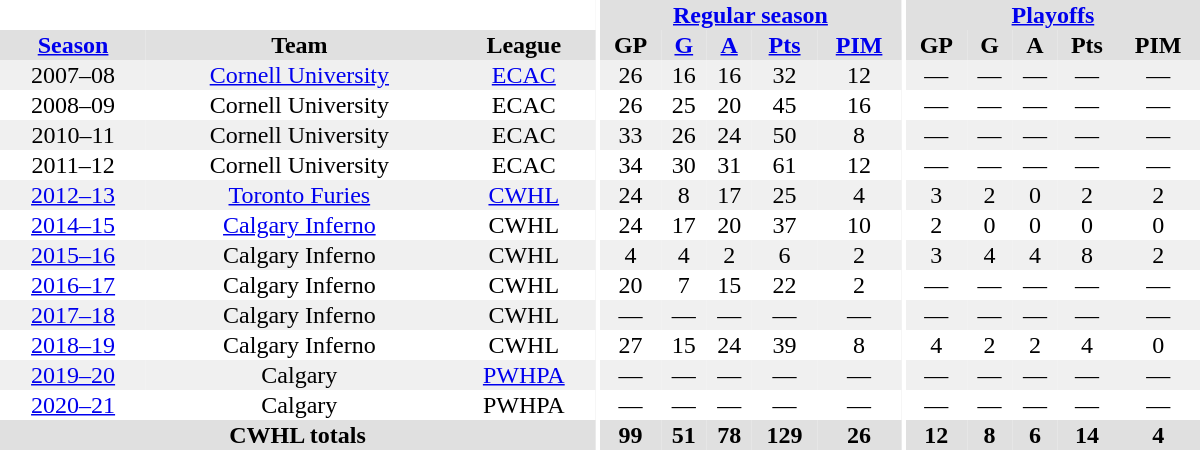<table border="0" cellpadding="1" cellspacing="0" style="text-align:center; width:50em">
<tr bgcolor="#e0e0e0">
<th colspan="3" bgcolor="#ffffff"></th>
<th rowspan="100" bgcolor="#ffffff"></th>
<th colspan="5"><a href='#'>Regular season</a></th>
<th rowspan="100" bgcolor="#ffffff"></th>
<th colspan="5"><a href='#'>Playoffs</a></th>
</tr>
<tr bgcolor="#e0e0e0">
<th><a href='#'>Season</a></th>
<th>Team</th>
<th>League</th>
<th>GP</th>
<th><a href='#'>G</a></th>
<th><a href='#'>A</a></th>
<th><a href='#'>Pts</a></th>
<th><a href='#'>PIM</a></th>
<th>GP</th>
<th>G</th>
<th>A</th>
<th>Pts</th>
<th>PIM</th>
</tr>
<tr style="background:#f0f0f0;">
<td>2007–08</td>
<td><a href='#'>Cornell University</a></td>
<td><a href='#'>ECAC</a></td>
<td>26</td>
<td>16</td>
<td>16</td>
<td>32</td>
<td>12</td>
<td>—</td>
<td>—</td>
<td>—</td>
<td>—</td>
<td>—</td>
</tr>
<tr>
<td>2008–09</td>
<td>Cornell University</td>
<td>ECAC</td>
<td>26</td>
<td>25</td>
<td>20</td>
<td>45</td>
<td>16</td>
<td>—</td>
<td>—</td>
<td>—</td>
<td>—</td>
<td>—</td>
</tr>
<tr style="background:#f0f0f0;">
<td>2010–11</td>
<td>Cornell University</td>
<td>ECAC</td>
<td>33</td>
<td>26</td>
<td>24</td>
<td>50</td>
<td>8</td>
<td>—</td>
<td>—</td>
<td>—</td>
<td>—</td>
<td>—</td>
</tr>
<tr>
<td>2011–12</td>
<td>Cornell University</td>
<td>ECAC</td>
<td>34</td>
<td>30</td>
<td>31</td>
<td>61</td>
<td>12</td>
<td>—</td>
<td>—</td>
<td>—</td>
<td>—</td>
<td>—</td>
</tr>
<tr style="background:#f0f0f0;">
<td><a href='#'>2012–13</a></td>
<td><a href='#'>Toronto Furies</a></td>
<td><a href='#'>CWHL</a></td>
<td>24</td>
<td>8</td>
<td>17</td>
<td>25</td>
<td>4</td>
<td>3</td>
<td>2</td>
<td>0</td>
<td>2</td>
<td>2</td>
</tr>
<tr>
<td><a href='#'>2014–15</a></td>
<td><a href='#'>Calgary Inferno</a></td>
<td>CWHL</td>
<td>24</td>
<td>17</td>
<td>20</td>
<td>37</td>
<td>10</td>
<td>2</td>
<td>0</td>
<td>0</td>
<td>0</td>
<td>0</td>
</tr>
<tr style="background:#f0f0f0;">
<td><a href='#'>2015–16</a></td>
<td>Calgary Inferno</td>
<td>CWHL</td>
<td>4</td>
<td>4</td>
<td>2</td>
<td>6</td>
<td>2</td>
<td>3</td>
<td>4</td>
<td>4</td>
<td>8</td>
<td>2</td>
</tr>
<tr>
<td><a href='#'>2016–17</a></td>
<td>Calgary Inferno</td>
<td>CWHL</td>
<td>20</td>
<td>7</td>
<td>15</td>
<td>22</td>
<td>2</td>
<td>—</td>
<td>—</td>
<td>—</td>
<td>—</td>
<td>—</td>
</tr>
<tr style="background:#f0f0f0;">
<td><a href='#'>2017–18</a></td>
<td>Calgary Inferno</td>
<td>CWHL</td>
<td>—</td>
<td>—</td>
<td>—</td>
<td>—</td>
<td>—</td>
<td>—</td>
<td>—</td>
<td>—</td>
<td>—</td>
<td>—</td>
</tr>
<tr>
<td><a href='#'>2018–19</a></td>
<td>Calgary Inferno</td>
<td>CWHL</td>
<td>27</td>
<td>15</td>
<td>24</td>
<td>39</td>
<td>8</td>
<td>4</td>
<td>2</td>
<td>2</td>
<td>4</td>
<td>0</td>
</tr>
<tr style="background:#f0f0f0;">
<td><a href='#'>2019–20</a></td>
<td>Calgary</td>
<td><a href='#'>PWHPA</a></td>
<td>—</td>
<td>—</td>
<td>—</td>
<td>—</td>
<td>—</td>
<td>—</td>
<td>—</td>
<td>—</td>
<td>—</td>
<td>—</td>
</tr>
<tr>
<td><a href='#'>2020–21</a></td>
<td>Calgary</td>
<td>PWHPA</td>
<td>—</td>
<td>—</td>
<td>—</td>
<td>—</td>
<td>—</td>
<td>—</td>
<td>—</td>
<td>—</td>
<td>—</td>
<td>—</td>
</tr>
<tr style="text-align:center; background:#e0e0e0;">
<th colspan="3">CWHL totals</th>
<th>99</th>
<th>51</th>
<th>78</th>
<th>129</th>
<th>26</th>
<th>12</th>
<th>8</th>
<th>6</th>
<th>14</th>
<th>4</th>
</tr>
</table>
